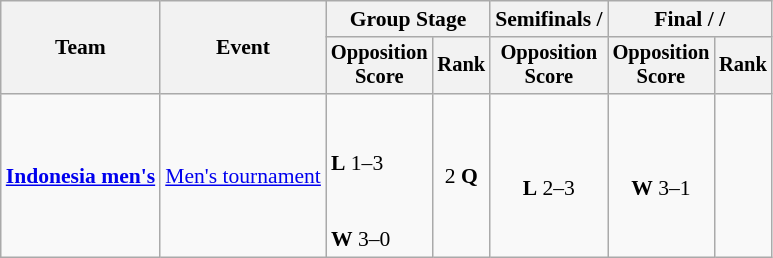<table class="wikitable" style="font-size:90%">
<tr>
<th rowspan=2>Team</th>
<th rowspan=2>Event</th>
<th colspan=2>Group Stage</th>
<th>Semifinals / </th>
<th colspan=2>Final /  / </th>
</tr>
<tr style="font-size:95%">
<th>Opposition<br>Score</th>
<th>Rank</th>
<th>Opposition<br>Score</th>
<th>Opposition<br>Score</th>
<th>Rank</th>
</tr>
<tr align=center>
<td align=left><strong><a href='#'>Indonesia men's</a></strong></td>
<td align=left><a href='#'>Men's tournament</a></td>
<td align=left><br><br><strong>L</strong> 1–3 <br><br><br><strong>W</strong> 3–0 <br></td>
<td>2 <strong>Q</strong></td>
<td><br><strong>L</strong> 2–3 <br></td>
<td><br><strong>W</strong> 3–1 <br></td>
<td></td>
</tr>
</table>
